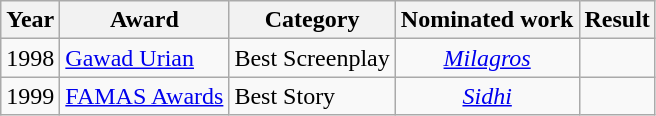<table class="wikitable">
<tr>
<th>Year</th>
<th>Award</th>
<th>Category</th>
<th>Nominated work</th>
<th>Result</th>
</tr>
<tr>
<td>1998</td>
<td><a href='#'>Gawad Urian</a></td>
<td>Best Screenplay</td>
<td align=center><em><a href='#'>Milagros</a></em></td>
<td></td>
</tr>
<tr>
<td>1999</td>
<td><a href='#'>FAMAS Awards</a></td>
<td>Best Story</td>
<td align=center><em><a href='#'>Sidhi</a></em></td>
<td></td>
</tr>
</table>
